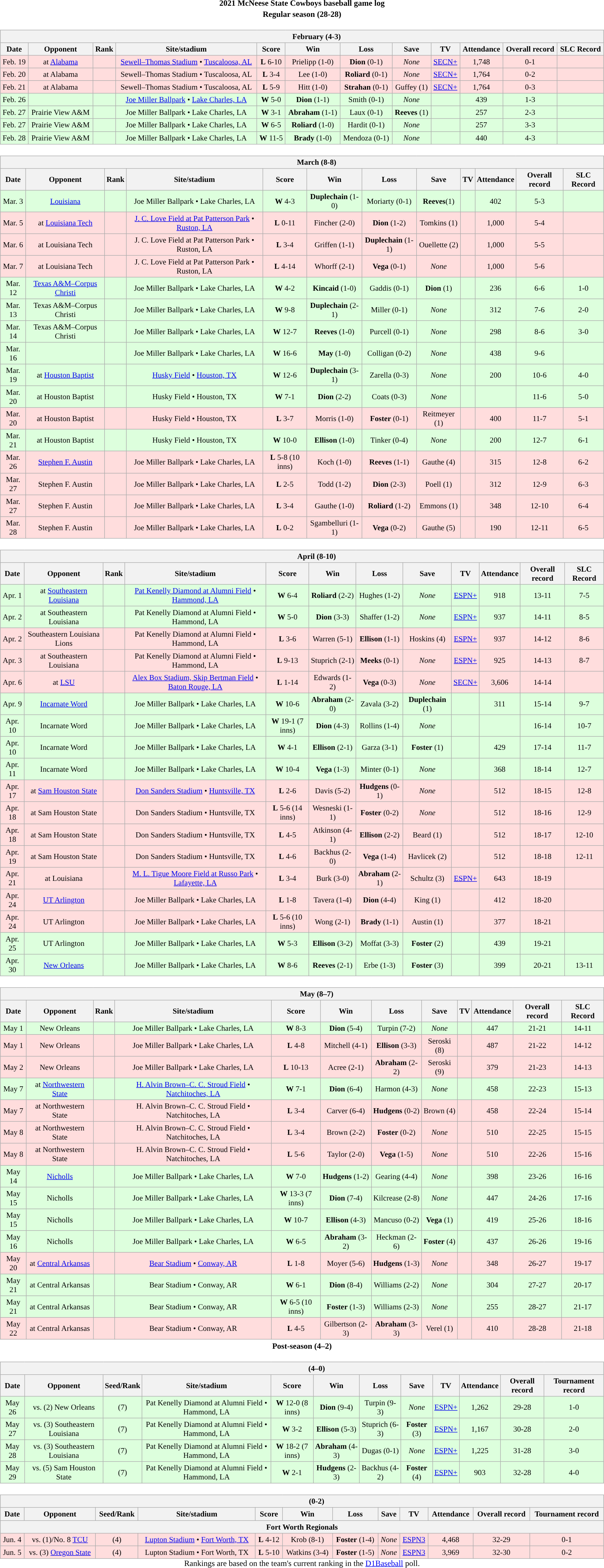<table class="toccolours" width=95% style="clear:both; margin:1.5em auto; text-align:center;">
<tr>
<th colspan=2>2021 McNeese State Cowboys baseball game log</th>
</tr>
<tr>
<th colspan=2>Regular season (28-28)</th>
</tr>
<tr valign="top">
<td><br><table class="wikitable collapsible" style="margin:auto; width:100%; text-align:center; font-size:95%">
<tr>
<th colspan=12 style="padding-left:4em;">February (4-3)</th>
</tr>
<tr>
<th>Date</th>
<th>Opponent</th>
<th>Rank</th>
<th>Site/stadium</th>
<th>Score</th>
<th>Win</th>
<th>Loss</th>
<th>Save</th>
<th>TV</th>
<th>Attendance</th>
<th>Overall record</th>
<th>SLC Record</th>
</tr>
<tr align="center" bgcolor=#ffdddd>
<td>Feb. 19</td>
<td>at <a href='#'>Alabama</a></td>
<td></td>
<td><a href='#'>Sewell–Thomas Stadium</a> • <a href='#'>Tuscaloosa, AL</a></td>
<td><strong>L</strong> 6-10</td>
<td>Prielipp (1-0)</td>
<td><strong>Dion</strong> (0-1)</td>
<td><em>None</em></td>
<td><a href='#'>SECN+</a></td>
<td>1,748</td>
<td>0-1</td>
<td></td>
</tr>
<tr align="center" bgcolor=#ffdddd>
<td>Feb. 20</td>
<td>at Alabama</td>
<td></td>
<td>Sewell–Thomas Stadium • Tuscaloosa, AL</td>
<td><strong>L</strong> 3-4</td>
<td>Lee (1-0)</td>
<td><strong>Roliard</strong> (0-1)</td>
<td><em>None</em></td>
<td><a href='#'>SECN+</a></td>
<td>1,764</td>
<td>0-2</td>
<td></td>
</tr>
<tr align="center" bgcolor=#ffdddd>
<td>Feb. 21</td>
<td>at Alabama</td>
<td></td>
<td>Sewell–Thomas Stadium • Tuscaloosa, AL</td>
<td><strong>L</strong> 5-9</td>
<td>Hitt (1-0)</td>
<td><strong>Strahan</strong> (0-1)</td>
<td>Guffey (1)</td>
<td><a href='#'>SECN+</a></td>
<td>1,764</td>
<td>0-3</td>
<td></td>
</tr>
<tr align="center" bgcolor=#ddffdd>
<td>Feb. 26</td>
<td></td>
<td></td>
<td><a href='#'>Joe Miller Ballpark</a> • <a href='#'>Lake Charles, LA</a></td>
<td><strong>W</strong> 5-0</td>
<td><strong>Dion</strong> (1-1)</td>
<td>Smith (0-1)</td>
<td><em>None</em></td>
<td></td>
<td>439</td>
<td>1-3</td>
<td></td>
</tr>
<tr align="center" bgcolor=#ddffdd>
<td>Feb. 27</td>
<td>Prairie View A&M</td>
<td></td>
<td>Joe Miller Ballpark • Lake Charles, LA</td>
<td><strong>W</strong> 3-1</td>
<td><strong>Abraham</strong> (1-1)</td>
<td>Laux (0-1)</td>
<td><strong>Reeves</strong> (1)</td>
<td></td>
<td>257</td>
<td>2-3</td>
<td></td>
</tr>
<tr align="center" bgcolor=#ddffdd>
<td>Feb. 27</td>
<td>Prairie View A&M</td>
<td></td>
<td>Joe Miller Ballpark • Lake Charles, LA</td>
<td><strong>W</strong> 6-5</td>
<td><strong>Roliard</strong> (1-0)</td>
<td>Hardit (0-1)</td>
<td><em>None</em></td>
<td></td>
<td>257</td>
<td>3-3</td>
<td></td>
</tr>
<tr align="center" bgcolor=#ddffdd>
<td>Feb. 28</td>
<td>Prairie View A&M</td>
<td></td>
<td>Joe Miller Ballpark • Lake Charles, LA</td>
<td><strong>W</strong> 11-5</td>
<td><strong>Brady</strong> (1-0)</td>
<td>Mendoza (0-1)</td>
<td><em>None</em></td>
<td></td>
<td>440</td>
<td>4-3</td>
<td></td>
</tr>
</table>
</td>
</tr>
<tr>
<td><br><table class="wikitable collapsible " style="margin:auto; width:100%; text-align:center; font-size:95%">
<tr>
<th colspan=12 style="padding-left:4em;">March (8-8)</th>
</tr>
<tr>
<th>Date</th>
<th>Opponent</th>
<th>Rank</th>
<th>Site/stadium</th>
<th>Score</th>
<th>Win</th>
<th>Loss</th>
<th>Save</th>
<th>TV</th>
<th>Attendance</th>
<th>Overall record</th>
<th>SLC Record</th>
</tr>
<tr align="center" bgcolor=#ddffdd>
<td>Mar. 3</td>
<td><a href='#'>Louisiana</a></td>
<td></td>
<td>Joe Miller Ballpark • Lake Charles, LA</td>
<td><strong>W</strong> 4-3</td>
<td><strong>Duplechain</strong> (1-0)</td>
<td>Moriarty (0-1)</td>
<td><strong>Reeves</strong>(1)</td>
<td></td>
<td>402</td>
<td>5-3</td>
<td></td>
</tr>
<tr align="center" bgcolor=#ffdddd>
<td>Mar. 5</td>
<td>at <a href='#'>Louisiana Tech</a></td>
<td></td>
<td><a href='#'>J. C. Love Field at Pat Patterson Park</a> • <a href='#'>Ruston, LA</a></td>
<td><strong>L</strong> 0-11</td>
<td>Fincher (2-0)</td>
<td><strong>Dion</strong> (1-2)</td>
<td>Tomkins (1)</td>
<td></td>
<td>1,000</td>
<td>5-4</td>
<td></td>
</tr>
<tr align="center" bgcolor=#ffdddd>
<td>Mar. 6</td>
<td>at Louisiana Tech</td>
<td></td>
<td>J. C. Love Field at Pat Patterson Park • Ruston, LA</td>
<td><strong>L</strong> 3-4</td>
<td>Griffen (1-1)</td>
<td><strong>Duplechain</strong> (1-1)</td>
<td>Ouellette (2)</td>
<td></td>
<td>1,000</td>
<td>5-5</td>
<td></td>
</tr>
<tr align="center" bgcolor=#ffdddd>
<td>Mar. 7</td>
<td>at Louisiana Tech</td>
<td></td>
<td>J. C. Love Field at Pat Patterson Park • Ruston, LA</td>
<td><strong>L</strong> 4-14</td>
<td>Whorff (2-1)</td>
<td><strong>Vega</strong> (0-1)</td>
<td><em>None</em></td>
<td></td>
<td>1,000</td>
<td>5-6</td>
<td></td>
</tr>
<tr align="center" bgcolor=#ddffdd>
<td>Mar. 12</td>
<td><a href='#'>Texas A&M–Corpus Christi</a></td>
<td></td>
<td>Joe Miller Ballpark • Lake Charles, LA</td>
<td><strong>W</strong> 4-2</td>
<td><strong>Kincaid</strong> (1-0)</td>
<td>Gaddis (0-1)</td>
<td><strong>Dion</strong> (1)</td>
<td></td>
<td>236</td>
<td>6-6</td>
<td>1-0</td>
</tr>
<tr align="center" bgcolor=#ddffdd>
<td>Mar. 13</td>
<td>Texas A&M–Corpus Christi</td>
<td></td>
<td>Joe Miller Ballpark • Lake Charles, LA</td>
<td><strong>W</strong> 9-8</td>
<td><strong>Duplechain</strong> (2-1)</td>
<td>Miller (0-1)</td>
<td><em>None</em></td>
<td></td>
<td>312</td>
<td>7-6</td>
<td>2-0</td>
</tr>
<tr align="center" bgcolor=#ddffdd>
<td>Mar. 14</td>
<td>Texas A&M–Corpus Christi</td>
<td></td>
<td>Joe Miller Ballpark • Lake Charles, LA</td>
<td><strong>W</strong> 12-7</td>
<td><strong>Reeves</strong> (1-0)</td>
<td>Purcell (0-1)</td>
<td><em>None</em></td>
<td></td>
<td>298</td>
<td>8-6</td>
<td>3-0</td>
</tr>
<tr align="center" bgcolor=#ddffdd>
<td>Mar. 16</td>
<td></td>
<td></td>
<td>Joe Miller Ballpark • Lake Charles, LA</td>
<td><strong>W</strong> 16-6</td>
<td><strong>May</strong> (1-0)</td>
<td>Colligan (0-2)</td>
<td><em>None</em></td>
<td></td>
<td>438</td>
<td>9-6</td>
<td></td>
</tr>
<tr align="center" bgcolor=#ddffdd>
<td>Mar. 19</td>
<td>at <a href='#'>Houston Baptist</a></td>
<td></td>
<td><a href='#'>Husky Field</a> • <a href='#'>Houston, TX</a></td>
<td><strong>W</strong> 12-6</td>
<td><strong>Duplechain</strong> (3-1)</td>
<td>Zarella (0-3)</td>
<td><em>None</em></td>
<td></td>
<td>200</td>
<td>10-6</td>
<td>4-0</td>
</tr>
<tr align="center" bgcolor=#ddffdd>
<td>Mar. 20</td>
<td>at Houston Baptist</td>
<td></td>
<td>Husky Field • Houston, TX</td>
<td><strong>W</strong> 7-1</td>
<td><strong>Dion</strong> (2-2)</td>
<td>Coats (0-3)</td>
<td><em>None</em></td>
<td></td>
<td></td>
<td>11-6</td>
<td>5-0</td>
</tr>
<tr align="center" bgcolor=#ffdddd>
<td>Mar. 20</td>
<td>at Houston Baptist</td>
<td></td>
<td>Husky Field • Houston, TX</td>
<td><strong>L</strong> 3-7</td>
<td>Morris (1-0)</td>
<td><strong>Foster</strong> (0-1)</td>
<td>Reitmeyer (1)</td>
<td></td>
<td>400</td>
<td>11-7</td>
<td>5-1</td>
</tr>
<tr align="center" bgcolor=#ddffdd>
<td>Mar. 21</td>
<td>at Houston Baptist</td>
<td></td>
<td>Husky Field • Houston, TX</td>
<td><strong>W</strong> 10-0</td>
<td><strong>Ellison</strong> (1-0)</td>
<td>Tinker (0-4)</td>
<td><em>None</em></td>
<td></td>
<td>200</td>
<td>12-7</td>
<td>6-1</td>
</tr>
<tr align="center" bgcolor=#ffdddd>
<td>Mar. 26</td>
<td><a href='#'>Stephen F. Austin</a></td>
<td></td>
<td>Joe Miller Ballpark • Lake Charles, LA</td>
<td><strong>L</strong> 5-8 (10 inns)</td>
<td>Koch (1-0)</td>
<td><strong>Reeves</strong> (1-1)</td>
<td>Gauthe (4)</td>
<td></td>
<td>315</td>
<td>12-8</td>
<td>6-2</td>
</tr>
<tr align="center" bgcolor=#ffdddd>
<td>Mar. 27</td>
<td>Stephen F. Austin</td>
<td></td>
<td>Joe Miller Ballpark • Lake Charles, LA</td>
<td><strong>L</strong> 2-5</td>
<td>Todd (1-2)</td>
<td><strong>Dion</strong> (2-3)</td>
<td>Poell (1)</td>
<td></td>
<td>312</td>
<td>12-9</td>
<td>6-3</td>
</tr>
<tr align="center" bgcolor=#ffdddd>
<td>Mar. 27</td>
<td>Stephen F. Austin</td>
<td></td>
<td>Joe Miller Ballpark • Lake Charles, LA</td>
<td><strong>L</strong> 3-4</td>
<td>Gauthe (1-0)</td>
<td><strong>Roliard</strong> (1-2)</td>
<td>Emmons (1)</td>
<td></td>
<td>348</td>
<td>12-10</td>
<td>6-4</td>
</tr>
<tr align="center" bgcolor=#ffdddd>
<td>Mar. 28</td>
<td>Stephen F. Austin</td>
<td></td>
<td>Joe Miller Ballpark • Lake Charles, LA</td>
<td><strong>L</strong> 0-2</td>
<td>Sgambelluri (1-1)</td>
<td><strong>Vega</strong> (0-2)</td>
<td>Gauthe (5)</td>
<td></td>
<td>190</td>
<td>12-11</td>
<td>6-5</td>
</tr>
</table>
</td>
</tr>
<tr>
<td><br><table class="wikitable collapsible" style="margin:auto; width:100%; text-align:center; font-size:95%">
<tr>
<th colspan=12 style="padding-left:4em;">April (8-10)</th>
</tr>
<tr>
<th>Date</th>
<th>Opponent</th>
<th>Rank</th>
<th>Site/stadium</th>
<th>Score</th>
<th>Win</th>
<th>Loss</th>
<th>Save</th>
<th>TV</th>
<th>Attendance</th>
<th>Overall record</th>
<th>SLC Record</th>
</tr>
<tr align="center" bgcolor=#ddffdd>
<td>Apr. 1</td>
<td>at <a href='#'>Southeastern Louisiana</a></td>
<td></td>
<td><a href='#'>Pat Kenelly Diamond at Alumni Field</a> • <a href='#'>Hammond, LA</a></td>
<td><strong>W</strong> 6-4</td>
<td><strong>Roliard</strong> (2-2)</td>
<td>Hughes (1-2)</td>
<td><em>None</em></td>
<td><a href='#'>ESPN+</a></td>
<td>918</td>
<td>13-11</td>
<td>7-5</td>
</tr>
<tr align="center" bgcolor=#ddffdd>
<td>Apr. 2</td>
<td>at Southeastern Louisiana</td>
<td></td>
<td>Pat Kenelly Diamond at Alumni Field • Hammond, LA</td>
<td><strong>W</strong> 5-0</td>
<td><strong>Dion</strong> (3-3)</td>
<td>Shaffer (1-2)</td>
<td><em>None</em></td>
<td><a href='#'>ESPN+</a></td>
<td>937</td>
<td>14-11</td>
<td>8-5</td>
</tr>
<tr align="center" bgcolor=#ffdddd>
<td>Apr. 2</td>
<td>Southeastern Louisiana Lions</td>
<td></td>
<td>Pat Kenelly Diamond at Alumni Field • Hammond, LA</td>
<td><strong>L</strong> 3-6</td>
<td>Warren (5-1)</td>
<td><strong>Ellison</strong> (1-1)</td>
<td>Hoskins (4)</td>
<td><a href='#'>ESPN+</a></td>
<td>937</td>
<td>14-12</td>
<td>8-6</td>
</tr>
<tr align="center" bgcolor=#ffdddd>
<td>Apr. 3</td>
<td>at Southeastern Louisiana</td>
<td></td>
<td>Pat Kenelly Diamond at Alumni Field • Hammond, LA</td>
<td><strong>L</strong> 9-13</td>
<td>Stuprich (2-1)</td>
<td><strong>Meeks</strong> (0-1)</td>
<td><em>None</em></td>
<td><a href='#'>ESPN+</a></td>
<td>925</td>
<td>14-13</td>
<td>8-7</td>
</tr>
<tr align="center" bgcolor=#ffdddd>
<td>Apr. 6</td>
<td>at <a href='#'>LSU</a></td>
<td></td>
<td><a href='#'>Alex Box Stadium, Skip Bertman Field</a> • <a href='#'>Baton Rouge, LA</a></td>
<td><strong>L</strong> 1-14</td>
<td>Edwards (1-2)</td>
<td><strong>Vega</strong> (0-3)</td>
<td><em>None</em></td>
<td><a href='#'>SECN+</a></td>
<td>3,606</td>
<td>14-14</td>
<td></td>
</tr>
<tr align="center" bgcolor=#ddffdd>
<td>Apr. 9</td>
<td><a href='#'>Incarnate Word</a></td>
<td></td>
<td>Joe Miller Ballpark • Lake Charles, LA</td>
<td><strong>W</strong> 10-6</td>
<td><strong>Abraham</strong> (2-0)</td>
<td>Zavala (3-2)</td>
<td><strong>Duplechain</strong> (1)</td>
<td></td>
<td>311</td>
<td>15-14</td>
<td>9-7</td>
</tr>
<tr align="center" bgcolor=#ddffdd>
<td>Apr. 10</td>
<td>Incarnate Word</td>
<td></td>
<td>Joe Miller Ballpark • Lake Charles, LA</td>
<td><strong>W</strong> 19-1 (7 inns)</td>
<td><strong>Dion</strong> (4-3)</td>
<td>Rollins (1-4)</td>
<td><em>None</em></td>
<td></td>
<td></td>
<td>16-14</td>
<td>10-7</td>
</tr>
<tr align="center" bgcolor=#ddffdd>
<td>Apr. 10</td>
<td>Incarnate Word</td>
<td></td>
<td>Joe Miller Ballpark • Lake Charles, LA</td>
<td><strong>W</strong> 4-1</td>
<td><strong>Ellison</strong> (2-1)</td>
<td>Garza (3-1)</td>
<td><strong>Foster</strong> (1)</td>
<td></td>
<td>429</td>
<td>17-14</td>
<td>11-7</td>
</tr>
<tr align="center" bgcolor=#ddffdd>
<td>Apr. 11</td>
<td>Incarnate Word</td>
<td></td>
<td>Joe Miller Ballpark • Lake Charles, LA</td>
<td><strong>W</strong> 10-4</td>
<td><strong>Vega</strong> (1-3)</td>
<td>Minter (0-1)</td>
<td><em>None</em></td>
<td></td>
<td>368</td>
<td>18-14</td>
<td>12-7</td>
</tr>
<tr align="center" bgcolor=#ffdddd>
<td>Apr. 17</td>
<td>at <a href='#'>Sam Houston State</a></td>
<td></td>
<td><a href='#'>Don Sanders Stadium</a> • <a href='#'>Huntsville, TX</a></td>
<td><strong>L</strong> 2-6</td>
<td>Davis (5-2)</td>
<td><strong>Hudgens</strong> (0-1)</td>
<td><em>None</em></td>
<td></td>
<td>512</td>
<td>18-15</td>
<td>12-8</td>
</tr>
<tr align="center" bgcolor=#ffdddd>
<td>Apr. 18</td>
<td>at Sam Houston State</td>
<td></td>
<td>Don Sanders Stadium • Huntsville, TX</td>
<td><strong>L</strong> 5-6 (14 inns)</td>
<td>Wesneski (1-1)</td>
<td><strong>Foster</strong> (0-2)</td>
<td><em>None</em></td>
<td></td>
<td>512</td>
<td>18-16</td>
<td>12-9</td>
</tr>
<tr align="center" bgcolor=#ffdddd>
<td>Apr. 18</td>
<td>at Sam Houston State</td>
<td></td>
<td>Don Sanders Stadium • Huntsville, TX</td>
<td><strong>L</strong> 4-5</td>
<td>Atkinson (4-1)</td>
<td><strong>Ellison</strong> (2-2)</td>
<td>Beard (1)</td>
<td></td>
<td>512</td>
<td>18-17</td>
<td>12-10</td>
</tr>
<tr align="center" bgcolor=#ffdddd>
<td>Apr. 19</td>
<td>at Sam Houston State</td>
<td></td>
<td>Don Sanders Stadium • Huntsville, TX</td>
<td><strong>L</strong> 4-6</td>
<td>Backhus (2-0)</td>
<td><strong>Vega</strong> (1-4)</td>
<td>Havlicek (2)</td>
<td></td>
<td>512</td>
<td>18-18</td>
<td>12-11</td>
</tr>
<tr align="center" bgcolor=#ffdddd>
<td>Apr. 21</td>
<td>at Louisiana</td>
<td></td>
<td><a href='#'>M. L. Tigue Moore Field at Russo Park</a> • <a href='#'>Lafayette, LA</a></td>
<td><strong>L</strong> 3-4</td>
<td>Burk (3-0)</td>
<td><strong>Abraham</strong> (2-1)</td>
<td>Schultz (3)</td>
<td><a href='#'>ESPN+</a></td>
<td>643</td>
<td>18-19</td>
<td></td>
</tr>
<tr align="center" bgcolor=#ffdddd>
<td>Apr. 24</td>
<td><a href='#'>UT Arlington</a></td>
<td></td>
<td>Joe Miller Ballpark • Lake Charles, LA</td>
<td><strong>L</strong> 1-8</td>
<td>Tavera (1-4)</td>
<td><strong>Dion</strong> (4-4)</td>
<td>King (1)</td>
<td></td>
<td>412</td>
<td>18-20</td>
<td></td>
</tr>
<tr align="center" bgcolor=#ffdddd>
<td>Apr. 24</td>
<td>UT Arlington</td>
<td></td>
<td>Joe Miller Ballpark • Lake Charles, LA</td>
<td><strong>L</strong> 5-6 (10 inns)</td>
<td>Wong (2-1)</td>
<td><strong>Brady</strong> (1-1)</td>
<td>Austin (1)</td>
<td></td>
<td>377</td>
<td>18-21</td>
<td></td>
</tr>
<tr align="center" bgcolor=#ddffdd>
<td>Apr. 25</td>
<td>UT Arlington</td>
<td></td>
<td>Joe Miller Ballpark • Lake Charles, LA</td>
<td><strong>W</strong> 5-3</td>
<td><strong>Ellison</strong> (3-2)</td>
<td>Moffat (3-3)</td>
<td><strong>Foster</strong> (2)</td>
<td></td>
<td>439</td>
<td>19-21</td>
<td></td>
</tr>
<tr align="center" bgcolor=#ddffdd>
<td>Apr. 30</td>
<td><a href='#'>New Orleans</a></td>
<td></td>
<td>Joe Miller Ballpark • Lake Charles, LA</td>
<td><strong>W</strong> 8-6</td>
<td><strong>Reeves</strong> (2-1)</td>
<td>Erbe (1-3)</td>
<td><strong>Foster</strong> (3)</td>
<td></td>
<td>399</td>
<td>20-21</td>
<td>13-11</td>
</tr>
</table>
</td>
</tr>
<tr>
<td><br><table class="wikitable collapsible" style="margin:auto; width:100%; text-align:center; font-size:95%">
<tr>
<th colspan=13 style="padding-left:4em;">May (8–7)</th>
</tr>
<tr>
<th>Date</th>
<th>Opponent</th>
<th>Rank</th>
<th>Site/stadium</th>
<th>Score</th>
<th>Win</th>
<th>Loss</th>
<th>Save</th>
<th>TV</th>
<th>Attendance</th>
<th>Overall record</th>
<th>SLC Record</th>
</tr>
<tr align="center" bgcolor=#ddffdd>
<td>May 1</td>
<td>New Orleans</td>
<td></td>
<td>Joe Miller Ballpark • Lake Charles, LA</td>
<td><strong>W</strong> 8-3</td>
<td><strong>Dion</strong> (5-4)</td>
<td>Turpin (7-2)</td>
<td><em>None</em></td>
<td></td>
<td>447</td>
<td>21-21</td>
<td>14-11</td>
</tr>
<tr align="center" bgcolor=#ffdddd>
<td>May 1</td>
<td>New Orleans</td>
<td></td>
<td>Joe Miller Ballpark • Lake Charles, LA</td>
<td><strong>L</strong> 4-8</td>
<td>Mitchell (4-1)</td>
<td><strong>Ellison</strong> (3-3)</td>
<td>Seroski (8)</td>
<td></td>
<td>487</td>
<td>21-22</td>
<td>14-12</td>
</tr>
<tr align="center" bgcolor=#ffdddd>
<td>May 2</td>
<td>New Orleans</td>
<td></td>
<td>Joe Miller Ballpark • Lake Charles, LA</td>
<td><strong>L</strong> 10-13</td>
<td>Acree (2-1)</td>
<td><strong>Abraham</strong> (2-2)</td>
<td>Seroski (9)</td>
<td></td>
<td>379</td>
<td>21-23</td>
<td>14-13</td>
</tr>
<tr align="center" bgcolor=#ddffdd>
<td>May 7</td>
<td>at <a href='#'>Northwestern State</a></td>
<td></td>
<td><a href='#'>H. Alvin Brown–C. C. Stroud Field</a> • <a href='#'>Natchitoches, LA</a></td>
<td><strong>W</strong> 7-1</td>
<td><strong>Dion</strong> (6-4)</td>
<td>Harmon (4-3)</td>
<td><em>None</em></td>
<td></td>
<td>458</td>
<td>22-23</td>
<td>15-13</td>
</tr>
<tr align="center" bgcolor=#ffdddd>
<td>May 7</td>
<td>at Northwestern State</td>
<td></td>
<td>H. Alvin Brown–C. C. Stroud Field • Natchitoches, LA</td>
<td><strong>L</strong> 3-4</td>
<td>Carver (6-4)</td>
<td><strong>Hudgens</strong> (0-2)</td>
<td>Brown (4)</td>
<td></td>
<td>458</td>
<td>22-24</td>
<td>15-14</td>
</tr>
<tr align="center" bgcolor=#ffdddd>
<td>May 8</td>
<td>at Northwestern State</td>
<td></td>
<td>H. Alvin Brown–C. C. Stroud Field • Natchitoches, LA</td>
<td><strong>L</strong> 3-4</td>
<td>Brown (2-2)</td>
<td><strong>Foster</strong> (0-2)</td>
<td><em>None</em></td>
<td></td>
<td>510</td>
<td>22-25</td>
<td>15-15</td>
</tr>
<tr align="center" bgcolor=#ffdddd>
<td>May 8</td>
<td>at Northwestern State</td>
<td></td>
<td>H. Alvin Brown–C. C. Stroud Field • Natchitoches, LA</td>
<td><strong>L</strong> 5-6</td>
<td>Taylor (2-0)</td>
<td><strong>Vega</strong> (1-5)</td>
<td><em>None</em></td>
<td></td>
<td>510</td>
<td>22-26</td>
<td>15-16</td>
</tr>
<tr align="center" bgcolor=#ddffdd>
<td>May 14</td>
<td><a href='#'>Nicholls</a></td>
<td></td>
<td>Joe Miller Ballpark • Lake Charles, LA</td>
<td><strong>W</strong> 7-0</td>
<td><strong>Hudgens</strong> (1-2)</td>
<td>Gearing (4-4)</td>
<td><em>None</em></td>
<td></td>
<td>398</td>
<td>23-26</td>
<td>16-16</td>
</tr>
<tr align="center" bgcolor=#ddffdd>
<td>May 15</td>
<td>Nicholls</td>
<td></td>
<td>Joe Miller Ballpark • Lake Charles, LA</td>
<td><strong>W</strong> 13-3 (7 inns)</td>
<td><strong>Dion</strong> (7-4)</td>
<td>Kilcrease (2-8)</td>
<td><em>None</em></td>
<td></td>
<td>447</td>
<td>24-26</td>
<td>17-16</td>
</tr>
<tr align="center" bgcolor=#ddffdd>
<td>May 15</td>
<td>Nicholls</td>
<td></td>
<td>Joe Miller Ballpark • Lake Charles, LA</td>
<td><strong>W</strong> 10-7</td>
<td><strong>Ellison</strong> (4-3)</td>
<td>Mancuso (0-2)</td>
<td><strong>Vega</strong> (1)</td>
<td></td>
<td>419</td>
<td>25-26</td>
<td>18-16</td>
</tr>
<tr align="center" bgcolor=#ddffdd>
<td>May 16</td>
<td>Nicholls</td>
<td></td>
<td>Joe Miller Ballpark • Lake Charles, LA</td>
<td><strong>W</strong> 6-5</td>
<td><strong>Abraham</strong> (3-2)</td>
<td>Heckman (2-6)</td>
<td><strong>Foster</strong> (4)</td>
<td></td>
<td>437</td>
<td>26-26</td>
<td>19-16</td>
</tr>
<tr align="center" bgcolor=#ffdddd>
<td>May 20</td>
<td>at <a href='#'>Central Arkansas</a></td>
<td></td>
<td><a href='#'>Bear Stadium</a> • <a href='#'>Conway, AR</a></td>
<td><strong>L</strong> 1-8</td>
<td>Moyer (5-6)</td>
<td><strong>Hudgens</strong> (1-3)</td>
<td><em>None</em></td>
<td></td>
<td>348</td>
<td>26-27</td>
<td>19-17</td>
</tr>
<tr align="center" bgcolor=#ddffdd>
<td>May 21</td>
<td>at Central Arkansas</td>
<td></td>
<td>Bear Stadium • Conway, AR</td>
<td><strong>W</strong> 6-1</td>
<td><strong>Dion</strong> (8-4)</td>
<td>Williams (2-2)</td>
<td><em>None</em></td>
<td></td>
<td>304</td>
<td>27-27</td>
<td>20-17</td>
</tr>
<tr align="center" bgcolor=#ddffdd>
<td>May 21</td>
<td>at Central Arkansas</td>
<td></td>
<td>Bear Stadium • Conway, AR</td>
<td><strong>W</strong> 6-5 (10 inns)</td>
<td><strong>Foster</strong> (1-3)</td>
<td>Williams (2-3)</td>
<td><em>None</em></td>
<td></td>
<td>255</td>
<td>28-27</td>
<td>21-17</td>
</tr>
<tr align="center" bgcolor=#ffdddd>
<td>May 22</td>
<td>at Central Arkansas</td>
<td></td>
<td>Bear Stadium • Conway, AR</td>
<td><strong>L</strong> 4-5</td>
<td>Gilbertson (2-3)</td>
<td><strong>Abraham</strong> (3-3)</td>
<td>Verel (1)</td>
<td></td>
<td>410</td>
<td>28-28</td>
<td>21-18</td>
</tr>
</table>
</td>
</tr>
<tr>
<th colspan=2>Post-season (4–2)</th>
</tr>
<tr>
<td><br><table class="wikitable collapsible" style="margin:auto; width:100%; text-align:center; font-size:95%">
<tr>
<th colspan=12 style="padding-left:4em;"> (4–0)</th>
</tr>
<tr>
<th>Date</th>
<th>Opponent</th>
<th>Seed/Rank</th>
<th>Site/stadium</th>
<th>Score</th>
<th>Win</th>
<th>Loss</th>
<th>Save</th>
<th>TV</th>
<th>Attendance</th>
<th>Overall record</th>
<th>Tournament record</th>
</tr>
<tr align="center" bgcolor=#ddffdd>
<td>May 26</td>
<td>vs. (2) New Orleans</td>
<td>(7)</td>
<td>Pat Kenelly Diamond at Alumni Field • Hammond, LA</td>
<td><strong>W</strong> 12-0 (8 inns)</td>
<td><strong>Dion</strong> (9-4)</td>
<td>Turpin (9-3)</td>
<td><em>None</em></td>
<td><a href='#'>ESPN+</a></td>
<td>1,262</td>
<td>29-28</td>
<td>1-0</td>
</tr>
<tr align="center" bgcolor=#ddffdd>
<td>May 27</td>
<td>vs. (3) Southeastern Louisiana</td>
<td>(7)</td>
<td>Pat Kenelly Diamond at Alumni Field • Hammond, LA</td>
<td><strong>W</strong> 3-2</td>
<td><strong>Ellison</strong> (5-3)</td>
<td>Stuprich (6-3)</td>
<td><strong>Foster</strong> (3)</td>
<td><a href='#'>ESPN+</a></td>
<td>1,167</td>
<td>30-28</td>
<td>2-0</td>
</tr>
<tr align="center" bgcolor=#ddffdd>
<td>May 28</td>
<td>vs. (3) Southeastern Louisiana</td>
<td>(7)</td>
<td>Pat Kenelly Diamond at Alumni Field • Hammond, LA</td>
<td><strong>W</strong> 18-2 (7 inns)</td>
<td><strong>Abraham</strong> (4-3)</td>
<td>Dugas (0-1)</td>
<td><em>None</em></td>
<td><a href='#'>ESPN+</a></td>
<td>1,225</td>
<td>31-28</td>
<td>3-0</td>
</tr>
<tr align="center" bgcolor=#ddffdd>
<td>May 29</td>
<td>vs. (5) Sam Houston State</td>
<td>(7)</td>
<td>Pat Kenelly Diamond at Alumni Field • Hammond, LA</td>
<td><strong>W</strong> 2-1</td>
<td><strong>Hudgens</strong> (2-3)</td>
<td>Backhus (4-2)</td>
<td><strong>Foster</strong> (4)</td>
<td><a href='#'>ESPN+</a></td>
<td>903</td>
<td>32-28</td>
<td>4-0</td>
</tr>
</table>
</td>
</tr>
<tr>
<td><br><table class="wikitable collapsible" style="margin:auto; width:100%; text-align:center; font-size:95%">
<tr>
<th colspan=12 style="padding-left:4em;"> (0-2)</th>
</tr>
<tr>
<th>Date</th>
<th>Opponent</th>
<th>Seed/Rank</th>
<th>Site/stadium</th>
<th>Score</th>
<th>Win</th>
<th>Loss</th>
<th>Save</th>
<th>TV</th>
<th>Attendance</th>
<th>Overall record</th>
<th>Tournament record</th>
</tr>
<tr>
<th colspan=12>Fort Worth Regionals</th>
</tr>
<tr align="center" bgcolor=#ffdddd>
<td>Jun. 4</td>
<td>vs. (1)/No. 8 <a href='#'>TCU</a></td>
<td>(4)</td>
<td><a href='#'>Lupton Stadium</a> • <a href='#'>Fort Worth, TX</a></td>
<td><strong>L</strong> 4-12</td>
<td>Krob (8-1)</td>
<td><strong>Foster</strong> (1-4)</td>
<td><em>None</em></td>
<td><a href='#'>ESPN3</a></td>
<td>4,468</td>
<td>32-29</td>
<td>0-1</td>
</tr>
<tr align="center" bgcolor=#ffdddd>
<td>Jun. 5</td>
<td>vs. (3) <a href='#'>Oregon State</a></td>
<td>(4)</td>
<td>Lupton Stadium • Fort Worth, TX</td>
<td><strong>L</strong> 5-10</td>
<td>Watkins (3-4)</td>
<td><strong>Foster</strong> (1-5)</td>
<td><em>None</em></td>
<td><a href='#'>ESPN3</a></td>
<td>3,969</td>
<td>32-30</td>
<td>0-2</td>
</tr>
</table>
Rankings are based on the team's current ranking in the <a href='#'>D1Baseball</a> poll.</td>
</tr>
</table>
